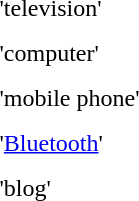<table cellpadding="5">
<tr>
<td></td>
<td>'television'</td>
</tr>
<tr>
<td></td>
<td>'computer'</td>
</tr>
<tr>
<td></td>
<td>'mobile phone'</td>
</tr>
<tr>
<td></td>
<td>'<a href='#'>Bluetooth</a>'</td>
</tr>
<tr>
<td></td>
<td>'blog'</td>
</tr>
</table>
